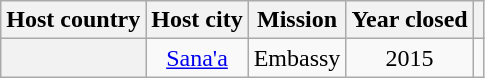<table class="wikitable plainrowheaders" style="text-align:center;">
<tr>
<th scope="col">Host country</th>
<th scope="col">Host city</th>
<th scope="col">Mission</th>
<th scope="col">Year closed</th>
<th scope="col"></th>
</tr>
<tr>
<th scope="row"></th>
<td><a href='#'>Sana'a</a></td>
<td>Embassy</td>
<td>2015</td>
<td></td>
</tr>
</table>
